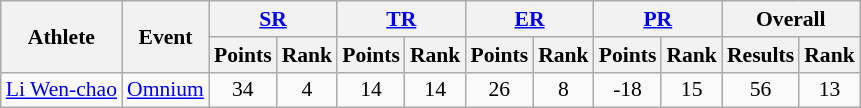<table class=wikitable style=font-size:90%;text-align:center>
<tr>
<th rowspan="2">Athlete</th>
<th rowspan="2">Event</th>
<th colspan="2"><a href='#'>SR</a></th>
<th colspan="2"><a href='#'>TR</a></th>
<th colspan="2"><a href='#'>ER</a></th>
<th colspan="2"><a href='#'>PR</a></th>
<th colspan="2">Overall</th>
</tr>
<tr>
<th>Points</th>
<th>Rank</th>
<th>Points</th>
<th>Rank</th>
<th>Points</th>
<th>Rank</th>
<th>Points</th>
<th>Rank</th>
<th>Results</th>
<th>Rank</th>
</tr>
<tr>
<td align="left"><a href='#'>Li Wen-chao</a></td>
<td align="left"><a href='#'>Omnium</a></td>
<td>34</td>
<td>4</td>
<td>14</td>
<td>14</td>
<td>26</td>
<td>8</td>
<td>-18</td>
<td>15</td>
<td>56</td>
<td>13</td>
</tr>
</table>
